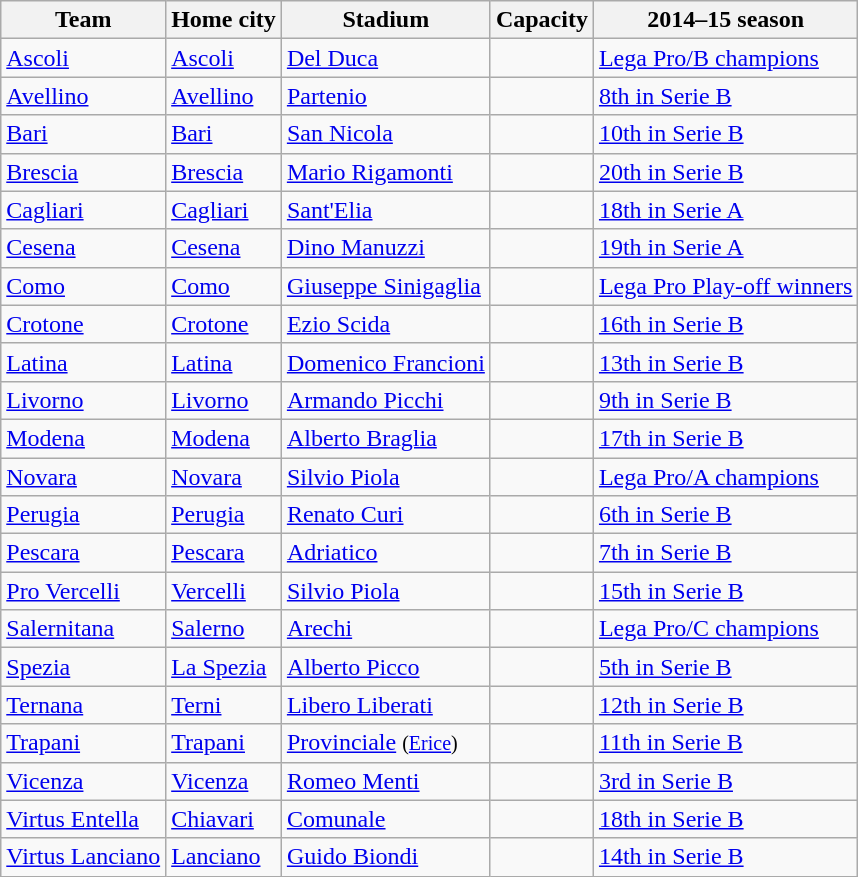<table class="wikitable sortable">
<tr>
<th>Team</th>
<th>Home city</th>
<th>Stadium</th>
<th>Capacity</th>
<th>2014–15 season</th>
</tr>
<tr>
<td><a href='#'>Ascoli</a></td>
<td><a href='#'>Ascoli</a></td>
<td><a href='#'>Del Duca</a></td>
<td></td>
<td><a href='#'>Lega Pro/B champions</a></td>
</tr>
<tr>
<td><a href='#'>Avellino</a></td>
<td><a href='#'>Avellino</a></td>
<td><a href='#'>Partenio</a></td>
<td></td>
<td><a href='#'>8th in Serie B</a></td>
</tr>
<tr>
<td><a href='#'>Bari</a></td>
<td><a href='#'>Bari</a></td>
<td><a href='#'>San Nicola</a></td>
<td></td>
<td><a href='#'>10th in Serie B</a></td>
</tr>
<tr>
<td><a href='#'>Brescia</a></td>
<td><a href='#'>Brescia</a></td>
<td><a href='#'>Mario Rigamonti</a></td>
<td></td>
<td><a href='#'>20th in Serie B</a></td>
</tr>
<tr>
<td><a href='#'>Cagliari</a></td>
<td><a href='#'>Cagliari</a></td>
<td><a href='#'>Sant'Elia</a></td>
<td></td>
<td><a href='#'>18th in Serie A</a></td>
</tr>
<tr>
<td><a href='#'>Cesena</a></td>
<td><a href='#'>Cesena</a></td>
<td><a href='#'>Dino Manuzzi</a></td>
<td></td>
<td><a href='#'>19th in Serie A</a></td>
</tr>
<tr>
<td><a href='#'>Como</a></td>
<td><a href='#'>Como</a></td>
<td><a href='#'>Giuseppe Sinigaglia</a></td>
<td></td>
<td><a href='#'>Lega Pro Play-off winners</a></td>
</tr>
<tr>
<td><a href='#'>Crotone</a></td>
<td><a href='#'>Crotone</a></td>
<td><a href='#'>Ezio Scida</a></td>
<td></td>
<td><a href='#'>16th in Serie B</a></td>
</tr>
<tr>
<td><a href='#'>Latina</a></td>
<td><a href='#'>Latina</a></td>
<td><a href='#'>Domenico Francioni</a></td>
<td></td>
<td><a href='#'>13th in Serie B</a></td>
</tr>
<tr>
<td><a href='#'>Livorno</a></td>
<td><a href='#'>Livorno</a></td>
<td><a href='#'>Armando Picchi</a></td>
<td></td>
<td><a href='#'>9th in Serie B</a></td>
</tr>
<tr>
<td><a href='#'>Modena</a></td>
<td><a href='#'>Modena</a></td>
<td><a href='#'>Alberto Braglia</a></td>
<td></td>
<td><a href='#'>17th in Serie B</a></td>
</tr>
<tr>
<td><a href='#'>Novara</a></td>
<td><a href='#'>Novara</a></td>
<td><a href='#'>Silvio Piola</a></td>
<td></td>
<td><a href='#'>Lega Pro/A champions</a></td>
</tr>
<tr>
<td><a href='#'>Perugia</a></td>
<td><a href='#'>Perugia</a></td>
<td><a href='#'>Renato Curi</a></td>
<td></td>
<td><a href='#'>6th in Serie B</a></td>
</tr>
<tr>
<td><a href='#'>Pescara</a></td>
<td><a href='#'>Pescara</a></td>
<td><a href='#'>Adriatico</a></td>
<td></td>
<td><a href='#'>7th in Serie B</a></td>
</tr>
<tr>
<td><a href='#'>Pro Vercelli</a></td>
<td><a href='#'>Vercelli</a></td>
<td><a href='#'>Silvio Piola</a></td>
<td></td>
<td><a href='#'>15th in Serie B</a></td>
</tr>
<tr>
<td><a href='#'>Salernitana</a></td>
<td><a href='#'>Salerno</a></td>
<td><a href='#'>Arechi</a></td>
<td></td>
<td><a href='#'>Lega Pro/C champions</a></td>
</tr>
<tr>
<td><a href='#'>Spezia</a></td>
<td><a href='#'>La Spezia</a></td>
<td><a href='#'>Alberto Picco</a></td>
<td></td>
<td><a href='#'>5th in Serie B</a></td>
</tr>
<tr>
<td><a href='#'>Ternana</a></td>
<td><a href='#'>Terni</a></td>
<td><a href='#'>Libero Liberati</a></td>
<td></td>
<td><a href='#'>12th in Serie B</a></td>
</tr>
<tr>
<td><a href='#'>Trapani</a></td>
<td><a href='#'>Trapani</a></td>
<td><a href='#'>Provinciale</a> <small>(<a href='#'>Erice</a>)</small></td>
<td></td>
<td><a href='#'>11th in Serie B</a></td>
</tr>
<tr>
<td><a href='#'>Vicenza</a></td>
<td><a href='#'>Vicenza</a></td>
<td><a href='#'>Romeo Menti</a></td>
<td></td>
<td><a href='#'>3rd in Serie B</a></td>
</tr>
<tr>
<td><a href='#'>Virtus Entella</a></td>
<td><a href='#'>Chiavari</a></td>
<td><a href='#'>Comunale</a></td>
<td></td>
<td><a href='#'>18th in Serie B</a></td>
</tr>
<tr>
<td><a href='#'>Virtus Lanciano</a></td>
<td><a href='#'>Lanciano</a></td>
<td><a href='#'>Guido Biondi</a></td>
<td></td>
<td><a href='#'>14th in Serie B</a></td>
</tr>
</table>
